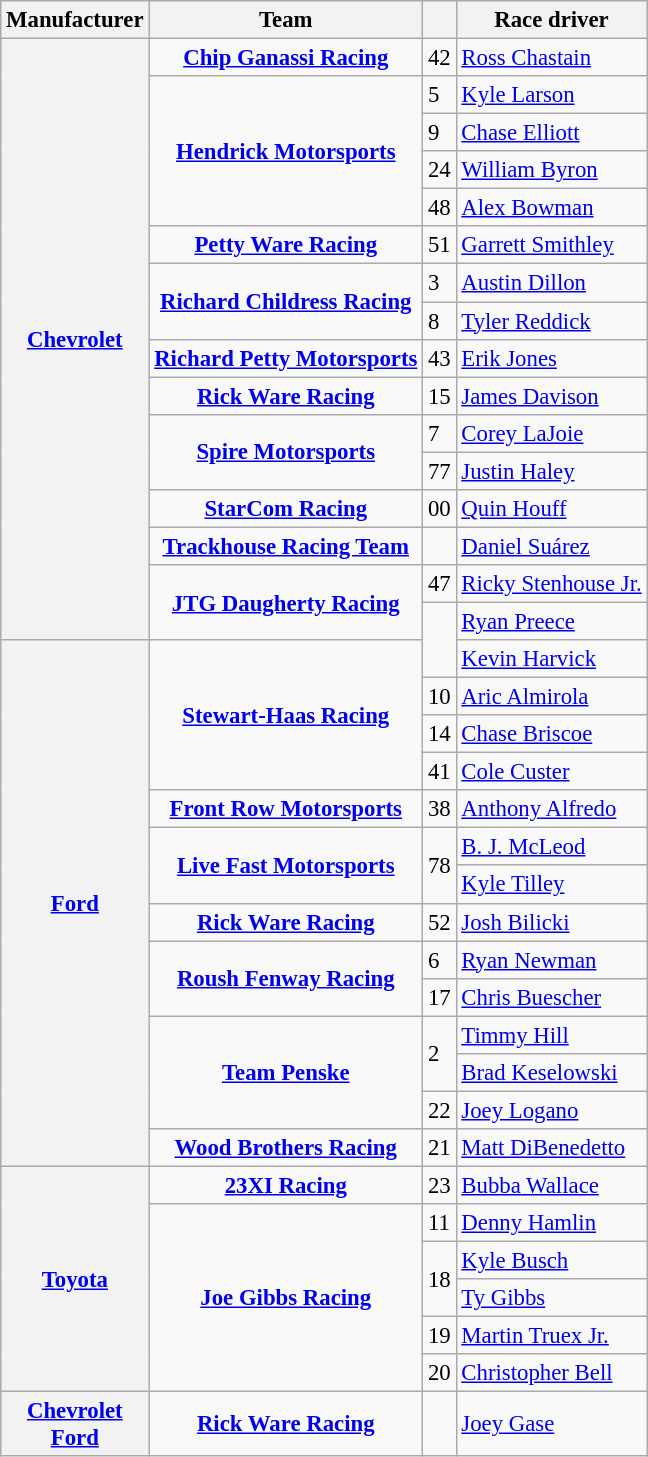<table class="wikitable" style="font-size: 95%">
<tr>
<th>Manufacturer</th>
<th>Team</th>
<th></th>
<th>Race driver</th>
</tr>
<tr>
<th rowspan=16><a href='#'>Chevrolet</a></th>
<td style="text-align:center;"><strong><a href='#'>Chip Ganassi Racing</a></strong></td>
<td>42</td>
<td><a href='#'>Ross Chastain</a></td>
</tr>
<tr>
<td rowspan=4 style="text-align:center;"><strong><a href='#'>Hendrick Motorsports</a></strong></td>
<td>5</td>
<td><a href='#'>Kyle Larson</a></td>
</tr>
<tr>
<td>9</td>
<td><a href='#'>Chase Elliott</a></td>
</tr>
<tr>
<td>24</td>
<td><a href='#'>William Byron</a></td>
</tr>
<tr>
<td>48</td>
<td><a href='#'>Alex Bowman</a></td>
</tr>
<tr>
<td style="text-align:center;"><strong><a href='#'>Petty Ware Racing</a></strong></td>
<td>51</td>
<td><a href='#'>Garrett Smithley</a></td>
</tr>
<tr>
<td rowspan=2 style="text-align:center;"><strong><a href='#'>Richard Childress Racing</a></strong></td>
<td>3</td>
<td><a href='#'>Austin Dillon</a></td>
</tr>
<tr>
<td>8</td>
<td><a href='#'>Tyler Reddick</a></td>
</tr>
<tr>
<td style="text-align:center;"><strong><a href='#'>Richard Petty Motorsports</a></strong></td>
<td>43</td>
<td><a href='#'>Erik Jones</a></td>
</tr>
<tr>
<td style="text-align:center;"><strong><a href='#'>Rick Ware Racing</a></strong></td>
<td>15</td>
<td><a href='#'>James Davison</a></td>
</tr>
<tr>
<td rowspan=2 style="text-align:center;"><strong><a href='#'>Spire Motorsports</a></strong></td>
<td>7</td>
<td><a href='#'>Corey LaJoie</a></td>
</tr>
<tr>
<td>77</td>
<td><a href='#'>Justin Haley</a></td>
</tr>
<tr>
<td style="text-align:center;"><strong><a href='#'>StarCom Racing</a></strong></td>
<td>00</td>
<td><a href='#'>Quin Houff</a></td>
</tr>
<tr>
<td style="text-align:center;"><strong><a href='#'>Trackhouse Racing Team</a></strong></td>
<td></td>
<td><a href='#'>Daniel Suárez</a></td>
</tr>
<tr>
<td rowspan=2 style="text-align:center;"><strong><a href='#'>JTG Daugherty Racing</a></strong></td>
<td>47</td>
<td><a href='#'>Ricky Stenhouse Jr.</a></td>
</tr>
<tr>
<td rowspan=2></td>
<td><a href='#'>Ryan Preece</a> <small></small></td>
</tr>
<tr>
<th rowspan=14><a href='#'>Ford</a></th>
<td rowspan=4 style="text-align:center;"><strong><a href='#'>Stewart-Haas Racing</a></strong></td>
<td><a href='#'>Kevin Harvick</a> <small></small></td>
</tr>
<tr>
<td>10</td>
<td><a href='#'>Aric Almirola</a></td>
</tr>
<tr>
<td>14</td>
<td><a href='#'>Chase Briscoe</a></td>
</tr>
<tr>
<td>41</td>
<td><a href='#'>Cole Custer</a></td>
</tr>
<tr>
<td style="text-align:center;"><strong><a href='#'>Front Row Motorsports</a></strong></td>
<td>38</td>
<td><a href='#'>Anthony Alfredo</a></td>
</tr>
<tr>
<td rowspan=2 style="text-align:center;"><strong><a href='#'>Live Fast Motorsports</a></strong></td>
<td rowspan=2>78</td>
<td><a href='#'>B. J. McLeod</a> <small></small></td>
</tr>
<tr>
<td><a href='#'>Kyle Tilley</a> <small></small></td>
</tr>
<tr>
<td style="text-align:center;"><strong><a href='#'>Rick Ware Racing</a></strong></td>
<td>52</td>
<td><a href='#'>Josh Bilicki</a></td>
</tr>
<tr>
<td rowspan=2 style="text-align:center;"><strong><a href='#'>Roush Fenway Racing</a></strong></td>
<td>6</td>
<td><a href='#'>Ryan Newman</a></td>
</tr>
<tr>
<td>17</td>
<td><a href='#'>Chris Buescher</a></td>
</tr>
<tr>
<td rowspan=3 style="text-align:center;"><strong><a href='#'>Team Penske</a></strong></td>
<td rowspan=2>2</td>
<td><a href='#'>Timmy Hill</a> <small></small></td>
</tr>
<tr>
<td><a href='#'>Brad Keselowski</a> <small></small></td>
</tr>
<tr>
<td>22</td>
<td><a href='#'>Joey Logano</a></td>
</tr>
<tr>
<td style="text-align:center;"><strong><a href='#'>Wood Brothers Racing</a></strong></td>
<td>21</td>
<td><a href='#'>Matt DiBenedetto</a></td>
</tr>
<tr>
<th rowspan=6><a href='#'>Toyota</a></th>
<td style="text-align:center;"><strong><a href='#'>23XI Racing</a></strong></td>
<td>23</td>
<td><a href='#'>Bubba Wallace</a></td>
</tr>
<tr>
<td rowspan=5 style="text-align:center;"><strong><a href='#'>Joe Gibbs Racing</a></strong></td>
<td>11</td>
<td><a href='#'>Denny Hamlin</a></td>
</tr>
<tr>
<td rowspan=2>18</td>
<td><a href='#'>Kyle Busch</a> <small></small></td>
</tr>
<tr>
<td><a href='#'>Ty Gibbs</a> <small></small></td>
</tr>
<tr>
<td>19</td>
<td><a href='#'>Martin Truex Jr.</a></td>
</tr>
<tr>
<td>20</td>
<td><a href='#'>Christopher Bell</a></td>
</tr>
<tr>
<th><a href='#'>Chevrolet</a> <small></small> <br> <a href='#'>Ford</a> <small></small></th>
<td style="text-align:center;"><strong><a href='#'>Rick Ware Racing</a></strong></td>
<td></td>
<td><a href='#'>Joey Gase</a></td>
</tr>
</table>
